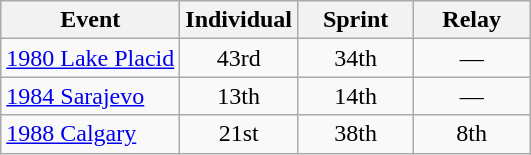<table class="wikitable" style="text-align: center;">
<tr ">
<th>Event</th>
<th style="width:70px;">Individual</th>
<th style="width:70px;">Sprint</th>
<th style="width:70px;">Relay</th>
</tr>
<tr>
<td align=left> <a href='#'>1980 Lake Placid</a></td>
<td>43rd</td>
<td>34th</td>
<td>—</td>
</tr>
<tr>
<td align=left> <a href='#'>1984 Sarajevo</a></td>
<td>13th</td>
<td>14th</td>
<td>—</td>
</tr>
<tr>
<td align=left> <a href='#'>1988 Calgary</a></td>
<td>21st</td>
<td>38th</td>
<td>8th</td>
</tr>
</table>
